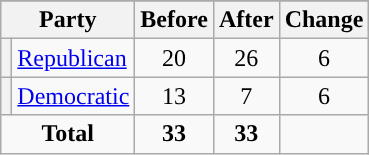<table class="wikitable" style="text-align:center;">
<tr>
</tr>
<tr>
<th colspan=2>Party</th>
<th>Before</th>
<th>After</th>
<th>Change</th>
</tr>
<tr>
<th style="background-color:"></th>
<td style="text-align:left;"><a href='#'>Republican</a></td>
<td>20</td>
<td>26</td>
<td> 6</td>
</tr>
<tr>
<th style="background-color:"></th>
<td style="text-align:left;"><a href='#'>Democratic</a></td>
<td>13</td>
<td>7</td>
<td> 6</td>
</tr>
<tr>
<td colspan=2><strong>Total</strong></td>
<td><strong>33</strong></td>
<td><strong>33</strong></td>
<td></td>
</tr>
</table>
